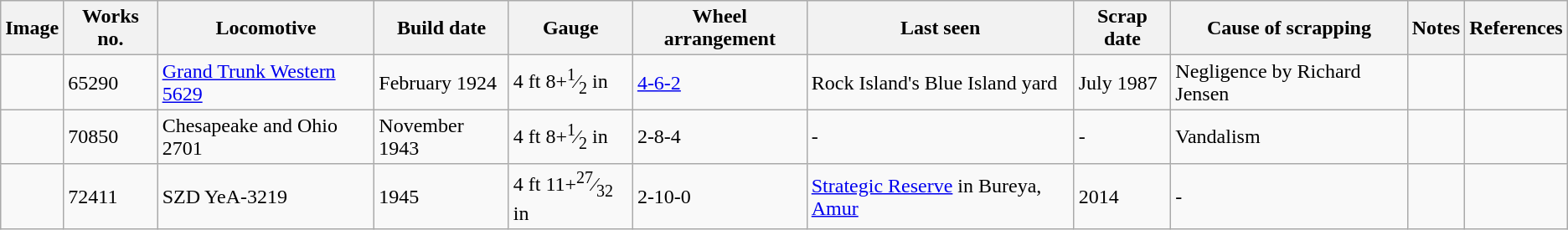<table class="wikitable">
<tr>
<th>Image</th>
<th>Works no.</th>
<th>Locomotive</th>
<th>Build date</th>
<th>Gauge</th>
<th>Wheel arrangement</th>
<th>Last seen</th>
<th>Scrap date</th>
<th>Cause of scrapping</th>
<th>Notes</th>
<th>References</th>
</tr>
<tr>
<td></td>
<td>65290</td>
<td><a href='#'>Grand Trunk Western 5629</a></td>
<td>February 1924</td>
<td>4 ft 8+<sup>1</sup>⁄<sub>2</sub> in</td>
<td><a href='#'>4-6-2</a></td>
<td>Rock Island's Blue Island yard</td>
<td>July 1987</td>
<td>Negligence by Richard Jensen</td>
<td></td>
<td></td>
</tr>
<tr>
<td></td>
<td>70850</td>
<td>Chesapeake and Ohio 2701</td>
<td>November 1943</td>
<td>4 ft 8+<sup>1</sup>⁄<sub>2</sub> in</td>
<td>2-8-4</td>
<td>-</td>
<td>-</td>
<td>Vandalism</td>
<td></td>
<td></td>
</tr>
<tr>
<td></td>
<td>72411</td>
<td>SZD YeA-3219</td>
<td>1945</td>
<td>4 ft 11+<sup>27</sup>⁄<sub>32</sub> in</td>
<td>2-10-0</td>
<td><a href='#'>Strategic Reserve</a> in Bureya, <a href='#'>Amur</a></td>
<td>2014</td>
<td>-</td>
<td></td>
<td></td>
</tr>
</table>
